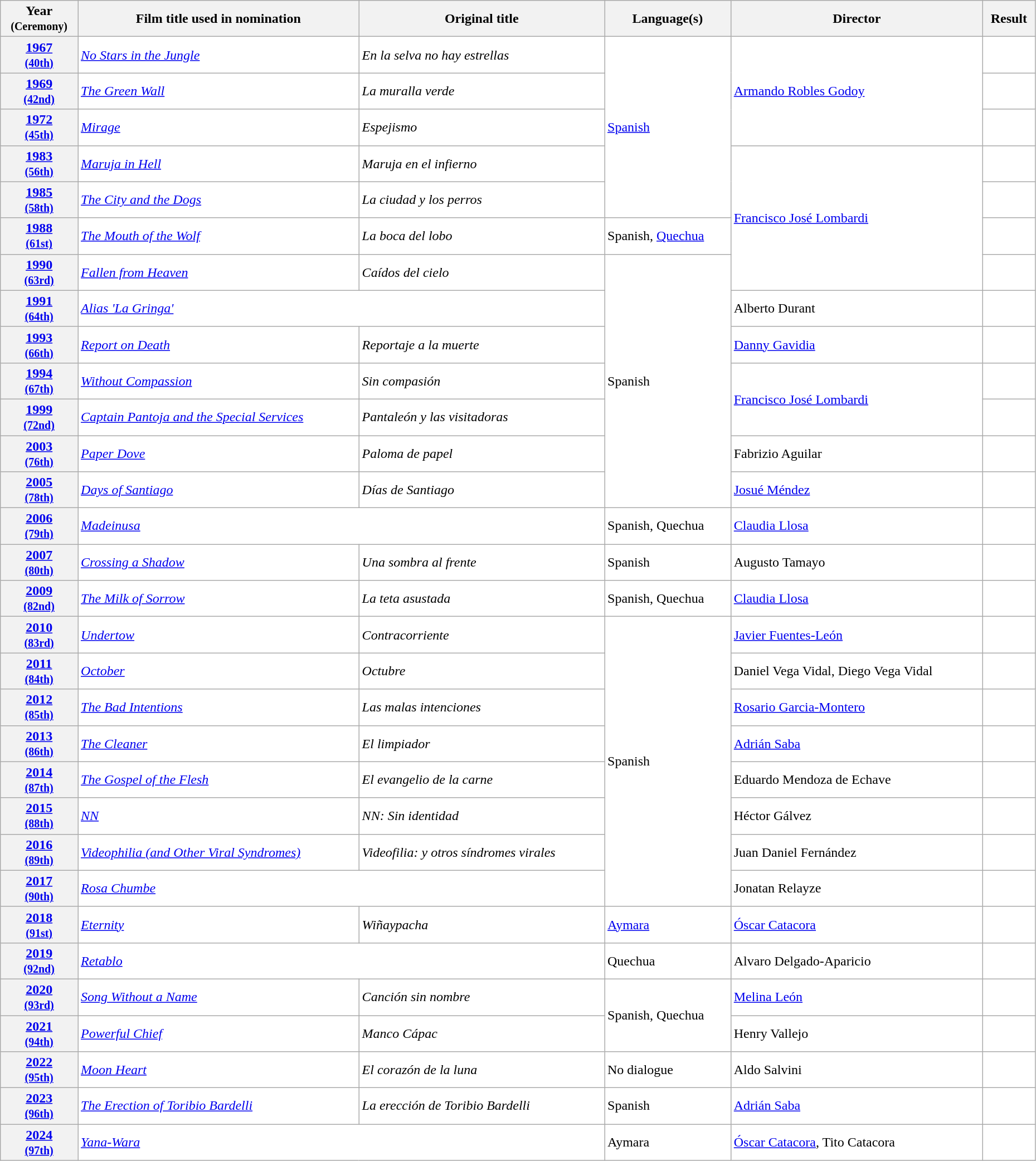<table class="wikitable sortable" width="98%" style="background:#ffffff;">
<tr>
<th>Year<br><small>(Ceremony)</small></th>
<th>Film title used in nomination</th>
<th>Original title</th>
<th>Language(s)</th>
<th>Director</th>
<th>Result</th>
</tr>
<tr>
<th align="center"><a href='#'>1967</a><br><small><a href='#'>(40th)</a></small></th>
<td><em><a href='#'>No Stars in the Jungle</a></em></td>
<td><em>En la selva no hay estrellas</em></td>
<td rowspan="5"><a href='#'>Spanish</a></td>
<td rowspan="3"><a href='#'>Armando Robles Godoy</a></td>
<td></td>
</tr>
<tr>
<th align="center"><a href='#'>1969</a><br><small><a href='#'>(42nd)</a></small></th>
<td><em><a href='#'>The Green Wall</a></em></td>
<td><em>La muralla verde</em></td>
<td></td>
</tr>
<tr>
<th align="center"><a href='#'>1972</a><br><small><a href='#'>(45th)</a></small></th>
<td><em><a href='#'>Mirage</a></em></td>
<td><em>Espejismo</em></td>
<td></td>
</tr>
<tr>
<th align="center"><a href='#'>1983</a><br><small><a href='#'>(56th)</a></small></th>
<td><em><a href='#'>Maruja in Hell</a></em></td>
<td><em>Maruja en el infierno</em></td>
<td rowspan="4"><a href='#'>Francisco José Lombardi</a></td>
<td></td>
</tr>
<tr>
<th align="center"><a href='#'>1985</a><br><small><a href='#'>(58th)</a></small></th>
<td><em><a href='#'>The City and the Dogs</a></em></td>
<td><em>La ciudad y los perros</em></td>
<td></td>
</tr>
<tr>
<th align="center"><a href='#'>1988</a><br><small><a href='#'>(61st)</a></small></th>
<td><em><a href='#'>The Mouth of the Wolf</a></em></td>
<td><em>La boca del lobo</em></td>
<td>Spanish, <a href='#'>Quechua</a></td>
<td></td>
</tr>
<tr>
<th align="center"><a href='#'>1990</a><br><small><a href='#'>(63rd)</a></small></th>
<td><em><a href='#'>Fallen from Heaven</a></em></td>
<td><em>Caídos del cielo</em></td>
<td rowspan="7">Spanish</td>
<td></td>
</tr>
<tr>
<th align="center"><a href='#'>1991</a><br><small><a href='#'>(64th)</a></small></th>
<td colspan="2"><em><a href='#'>Alias 'La Gringa'</a></em></td>
<td>Alberto Durant</td>
<td></td>
</tr>
<tr>
<th align="center"><a href='#'>1993</a><br><small><a href='#'>(66th)</a></small></th>
<td><em><a href='#'>Report on Death</a></em></td>
<td><em>Reportaje a la muerte</em></td>
<td><a href='#'>Danny Gavidia</a></td>
<td></td>
</tr>
<tr>
<th align="center"><a href='#'>1994</a><br><small><a href='#'>(67th)</a></small></th>
<td><em><a href='#'>Without Compassion</a></em></td>
<td><em>Sin compasión</em></td>
<td rowspan="2"><a href='#'>Francisco José Lombardi</a></td>
<td></td>
</tr>
<tr>
<th align="center"><a href='#'>1999</a><br><small><a href='#'>(72nd)</a></small></th>
<td><em><a href='#'>Captain Pantoja and the Special Services</a></em></td>
<td><em>Pantaleón y las visitadoras</em></td>
<td></td>
</tr>
<tr>
<th align="center"><a href='#'>2003</a><br><small><a href='#'>(76th)</a></small></th>
<td><em><a href='#'>Paper Dove</a></em></td>
<td><em>Paloma de papel</em></td>
<td>Fabrizio Aguilar</td>
<td></td>
</tr>
<tr>
<th align="center"><a href='#'>2005</a><br><small><a href='#'>(78th)</a></small></th>
<td><em><a href='#'>Days of Santiago</a></em></td>
<td><em>Días de Santiago</em></td>
<td><a href='#'>Josué Méndez</a></td>
<td></td>
</tr>
<tr>
<th align="center"><a href='#'>2006</a><br><small><a href='#'>(79th)</a></small></th>
<td colspan="2"><em><a href='#'>Madeinusa</a></em></td>
<td>Spanish, Quechua</td>
<td><a href='#'>Claudia Llosa</a></td>
<td></td>
</tr>
<tr>
<th align="center"><a href='#'>2007</a><br><small><a href='#'>(80th)</a></small></th>
<td><em><a href='#'>Crossing a Shadow</a></em></td>
<td><em>Una sombra al frente</em></td>
<td>Spanish</td>
<td>Augusto Tamayo</td>
<td></td>
</tr>
<tr>
<th align="center"><a href='#'>2009</a><br><small><a href='#'>(82nd)</a></small></th>
<td><em><a href='#'>The Milk of Sorrow</a></em></td>
<td><em>La teta asustada</em></td>
<td>Spanish, Quechua</td>
<td><a href='#'>Claudia Llosa</a></td>
<td></td>
</tr>
<tr>
<th align="center"><a href='#'>2010</a><br><small><a href='#'>(83rd)</a></small></th>
<td><em><a href='#'>Undertow</a></em></td>
<td><em>Contracorriente</em></td>
<td rowspan="8">Spanish</td>
<td><a href='#'>Javier Fuentes-León</a></td>
<td></td>
</tr>
<tr>
<th align="center"><a href='#'>2011</a><br><small><a href='#'>(84th)</a></small></th>
<td><em><a href='#'>October</a></em></td>
<td><em>Octubre</em></td>
<td>Daniel Vega Vidal, Diego Vega Vidal</td>
<td></td>
</tr>
<tr>
<th align="center"><a href='#'>2012</a><br><small><a href='#'>(85th)</a></small></th>
<td><em><a href='#'>The Bad Intentions</a></em></td>
<td><em>Las malas intenciones</em></td>
<td><a href='#'>Rosario Garcia-Montero</a></td>
<td></td>
</tr>
<tr>
<th align="center"><a href='#'>2013</a><br><small><a href='#'>(86th)</a></small></th>
<td><em><a href='#'>The Cleaner</a></em></td>
<td><em>El limpiador</em></td>
<td><a href='#'>Adrián Saba</a></td>
<td></td>
</tr>
<tr>
<th align="center"><a href='#'>2014</a><br><small><a href='#'>(87th)</a></small></th>
<td><em><a href='#'>The Gospel of the Flesh</a></em></td>
<td><em>El evangelio de la carne</em></td>
<td>Eduardo Mendoza de Echave</td>
<td></td>
</tr>
<tr>
<th align="center"><a href='#'>2015</a><br><small><a href='#'>(88th)</a></small></th>
<td><em><a href='#'>NN</a></em></td>
<td><em>NN: Sin identidad</em></td>
<td>Héctor Gálvez</td>
<td></td>
</tr>
<tr>
<th align="center"><a href='#'>2016</a><br><small><a href='#'>(89th)</a></small></th>
<td><em><a href='#'>Videophilia (and Other Viral Syndromes)</a></em></td>
<td><em>Videofilia: y otros síndromes virales</em></td>
<td>Juan Daniel Fernández</td>
<td></td>
</tr>
<tr>
<th align="center"><a href='#'>2017</a><br><small><a href='#'>(90th)</a></small></th>
<td colspan="2"><em><a href='#'>Rosa Chumbe</a></em></td>
<td>Jonatan Relayze</td>
<td></td>
</tr>
<tr>
<th align="center"><a href='#'>2018</a><br><small><a href='#'>(91st)</a></small></th>
<td><em><a href='#'>Eternity</a></em></td>
<td><em>Wiñaypacha</em></td>
<td><a href='#'>Aymara</a></td>
<td><a href='#'>Óscar Catacora</a></td>
<td></td>
</tr>
<tr>
<th align="center"><a href='#'>2019</a><br><small><a href='#'>(92nd)</a></small></th>
<td colspan="2"><em><a href='#'>Retablo</a></em></td>
<td>Quechua</td>
<td>Alvaro Delgado-Aparicio</td>
<td></td>
</tr>
<tr>
<th align="center"><a href='#'>2020</a><br><small><a href='#'>(93rd)</a></small></th>
<td><em><a href='#'>Song Without a Name</a></em></td>
<td><em>Canción sin nombre</em></td>
<td rowspan="2">Spanish, Quechua</td>
<td><a href='#'>Melina León</a></td>
<td></td>
</tr>
<tr>
<th align="center"><a href='#'>2021</a><br><small><a href='#'>(94th)</a></small></th>
<td><em><a href='#'>Powerful Chief</a></em></td>
<td><em>Manco Cápac</em></td>
<td>Henry Vallejo</td>
<td></td>
</tr>
<tr>
<th align="center"><a href='#'>2022</a><br><small><a href='#'>(95th)</a></small></th>
<td><em><a href='#'>Moon Heart</a></em></td>
<td><em>El corazón de la luna</em></td>
<td>No dialogue</td>
<td>Aldo Salvini</td>
<td></td>
</tr>
<tr>
<th align="center"><a href='#'>2023</a><br><small><a href='#'>(96th)</a></small></th>
<td><em><a href='#'>The Erection of Toribio Bardelli</a></em></td>
<td><em>La erección de Toribio Bardelli</em></td>
<td>Spanish</td>
<td><a href='#'>Adrián Saba</a></td>
<td></td>
</tr>
<tr>
<th align="center"><a href='#'>2024</a><br><small><a href='#'>(97th)</a></small></th>
<td colspan="2"><em><a href='#'>Yana-Wara</a></em></td>
<td>Aymara</td>
<td><a href='#'>Óscar Catacora</a>, Tito Catacora</td>
<td></td>
</tr>
</table>
